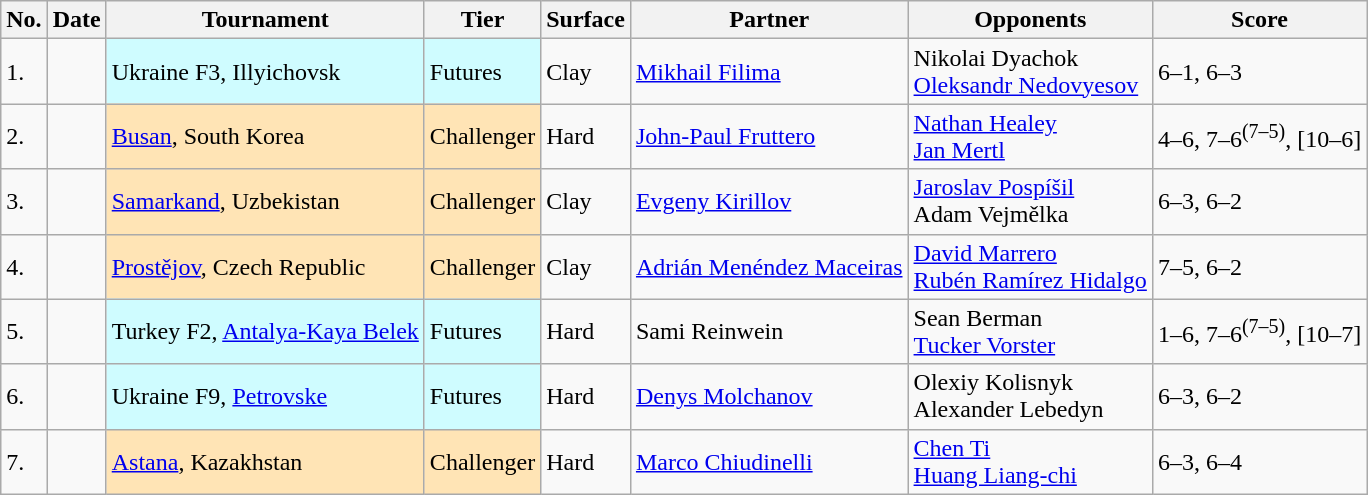<table class="sortable wikitable">
<tr>
<th class="unsortable">No.</th>
<th>Date</th>
<th>Tournament</th>
<th>Tier</th>
<th>Surface</th>
<th>Partner</th>
<th>Opponents</th>
<th class="unsortable">Score</th>
</tr>
<tr>
<td>1.</td>
<td></td>
<td style="background:#cffcff;">Ukraine F3, Illyichovsk</td>
<td style="background:#cffcff;">Futures</td>
<td>Clay</td>
<td> <a href='#'>Mikhail Filima</a></td>
<td> Nikolai Dyachok<br> <a href='#'>Oleksandr Nedovyesov</a></td>
<td>6–1, 6–3</td>
</tr>
<tr>
<td>2.</td>
<td></td>
<td style="background:moccasin;"><a href='#'>Busan</a>, South Korea</td>
<td style="background:moccasin;">Challenger</td>
<td>Hard</td>
<td> <a href='#'>John-Paul Fruttero</a></td>
<td> <a href='#'>Nathan Healey</a><br> <a href='#'>Jan Mertl</a></td>
<td>4–6, 7–6<sup>(7–5)</sup>, [10–6]</td>
</tr>
<tr>
<td>3.</td>
<td></td>
<td style="background:moccasin;"><a href='#'>Samarkand</a>, Uzbekistan</td>
<td style="background:moccasin;">Challenger</td>
<td>Clay</td>
<td> <a href='#'>Evgeny Kirillov</a></td>
<td> <a href='#'>Jaroslav Pospíšil</a><br> Adam Vejmělka</td>
<td>6–3, 6–2</td>
</tr>
<tr>
<td>4.</td>
<td><a href='#'></a></td>
<td style="background:moccasin;"><a href='#'>Prostějov</a>, Czech Republic</td>
<td style="background:moccasin;">Challenger</td>
<td>Clay</td>
<td> <a href='#'>Adrián Menéndez Maceiras</a></td>
<td> <a href='#'>David Marrero</a><br> <a href='#'>Rubén Ramírez Hidalgo</a></td>
<td>7–5, 6–2</td>
</tr>
<tr>
<td>5.</td>
<td></td>
<td style="background:#cffcff;">Turkey F2, <a href='#'>Antalya-Kaya Belek</a></td>
<td style="background:#cffcff;">Futures</td>
<td>Hard</td>
<td> Sami Reinwein</td>
<td> Sean Berman <br>  <a href='#'>Tucker Vorster</a></td>
<td>1–6, 7–6<sup>(7–5)</sup>, [10–7]</td>
</tr>
<tr>
<td>6.</td>
<td></td>
<td style="background:#cffcff;">Ukraine F9, <a href='#'>Petrovske</a></td>
<td style="background:#cffcff;">Futures</td>
<td>Hard</td>
<td> <a href='#'>Denys Molchanov</a></td>
<td> Olexiy Kolisnyk<br>Alexander Lebedyn</td>
<td>6–3, 6–2</td>
</tr>
<tr>
<td>7.</td>
<td><a href='#'></a></td>
<td style="background:moccasin;"><a href='#'>Astana</a>, Kazakhstan</td>
<td style="background:moccasin;">Challenger</td>
<td>Hard</td>
<td> <a href='#'>Marco Chiudinelli</a></td>
<td> <a href='#'>Chen Ti</a> <br>  <a href='#'>Huang Liang-chi</a></td>
<td>6–3, 6–4</td>
</tr>
</table>
